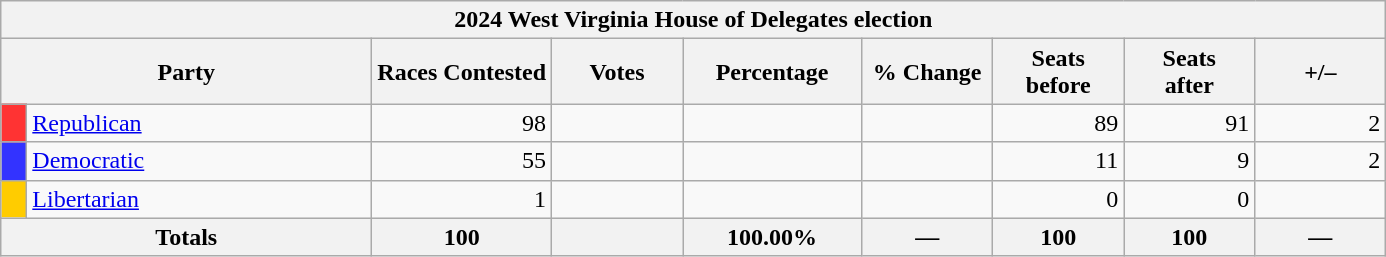<table class="wikitable">
<tr>
<th colspan="10">2024 West Virginia House of Delegates election</th>
</tr>
<tr align="center">
<th colspan="2" style="width: 15em">Party</th>
<th>Races Contested</th>
<th style="width: 5em">Votes</th>
<th style="width: 7em">Percentage</th>
<th style="width: 5em">% Change</th>
<th style="width: 5em">Seats<br>before</th>
<th style="width: 5em">Seats<br>after</th>
<th style="width: 5em">+/–</th>
</tr>
<tr>
<th style="background-color:#FF3333; width: 3px"></th>
<td style="width: 130px"><a href='#'>Republican</a></td>
<td align="right">98</td>
<td align="right"></td>
<td align="right"></td>
<td align="right"></td>
<td align="right">89</td>
<td align="right">91</td>
<td align="right"> 2</td>
</tr>
<tr>
<th style="background-color:#3333FF; width: 3px"></th>
<td style="width: 130px"><a href='#'>Democratic</a></td>
<td align="right">55</td>
<td align="right"></td>
<td align="right"></td>
<td align="right"></td>
<td align="right">11</td>
<td align="right">9</td>
<td align="right"> 2</td>
</tr>
<tr>
<th style="background-color:#FC0; width: 3px"></th>
<td><a href='#'>Libertarian</a></td>
<td align="right">1</td>
<td align="right"></td>
<td align="right"></td>
<td align="right"></td>
<td align="right">0</td>
<td align="right">0</td>
<td align="right"></td>
</tr>
<tr>
<th colspan="2" align="right">Totals</th>
<th align="right">100</th>
<th align="right"></th>
<th align="right">100.00%</th>
<th>—</th>
<th>100</th>
<th>100</th>
<th>—</th>
</tr>
</table>
